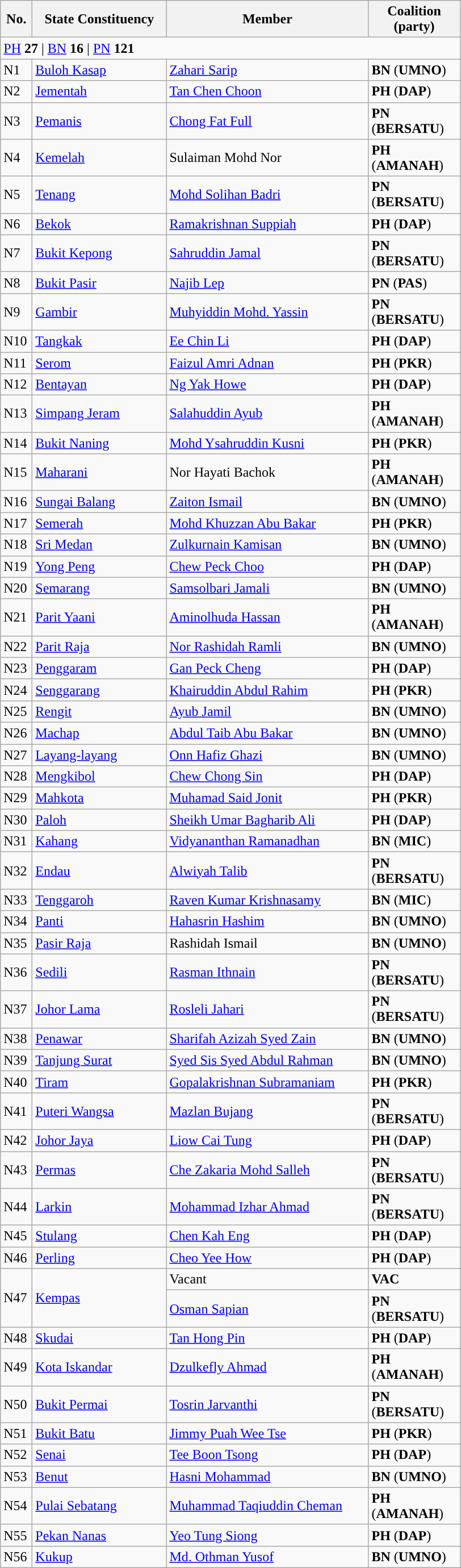<table class="wikitable sortable">
<tr>
<th style="width:30px;">No.</th>
<th style="width:150px;">State Constituency</th>
<th style="width:230px;">Member</th>
<th style="width:100px;">Coalition (party)</th>
</tr>
<tr>
<td colspan="7"><a href='#'>PH</a> <strong>27</strong> | <a href='#'>BN</a> <strong>16</strong> | <a href='#'>PN</a> <strong>12</strong><strong>1</strong></td>
</tr>
<tr>
<td>N1</td>
<td><a href='#'>Buloh Kasap</a></td>
<td><a href='#'>Zahari Sarip</a></td>
<td style="background:"><strong>BN</strong> (<strong>UMNO</strong>)</td>
</tr>
<tr>
<td>N2</td>
<td><a href='#'>Jementah</a></td>
<td><a href='#'>Tan Chen Choon</a></td>
<td style="background:"><strong>PH</strong> (<strong>DAP</strong>)</td>
</tr>
<tr>
<td>N3</td>
<td><a href='#'>Pemanis</a></td>
<td><a href='#'>Chong Fat Full</a></td>
<td style="background:"><strong>PN</strong> (<strong>BERSATU</strong>)</td>
</tr>
<tr>
<td>N4</td>
<td><a href='#'>Kemelah</a></td>
<td>Sulaiman Mohd Nor</td>
<td style="background:"><strong>PH</strong> (<strong>AMANAH</strong>)</td>
</tr>
<tr>
<td>N5</td>
<td><a href='#'>Tenang</a></td>
<td><a href='#'>Mohd Solihan Badri</a></td>
<td style="background:"><strong>PN</strong> (<strong>BERSATU</strong>)</td>
</tr>
<tr>
<td>N6</td>
<td><a href='#'>Bekok</a></td>
<td><a href='#'>Ramakrishnan Suppiah</a></td>
<td style="background:"><strong>PH</strong> (<strong>DAP</strong>)</td>
</tr>
<tr>
<td>N7</td>
<td><a href='#'>Bukit Kepong</a></td>
<td><a href='#'>Sahruddin Jamal</a></td>
<td style="background:"><strong>PN</strong> (<strong>BERSATU</strong>)</td>
</tr>
<tr>
<td>N8</td>
<td><a href='#'>Bukit Pasir</a></td>
<td><a href='#'>Najib Lep</a></td>
<td style="background:"><strong>PN</strong> (<strong>PAS</strong>)</td>
</tr>
<tr>
<td>N9</td>
<td><a href='#'>Gambir</a></td>
<td><a href='#'>Muhyiddin Mohd. Yassin</a></td>
<td style="background:"><strong>PN</strong> (<strong>BERSATU</strong>)</td>
</tr>
<tr>
<td>N10</td>
<td><a href='#'>Tangkak</a></td>
<td><a href='#'>Ee Chin Li</a></td>
<td style="background:"><strong>PH</strong> (<strong>DAP</strong>)</td>
</tr>
<tr>
<td>N11</td>
<td><a href='#'>Serom</a></td>
<td><a href='#'>Faizul Amri Adnan</a></td>
<td style="background:"><strong>PH</strong> (<strong>PKR</strong>)</td>
</tr>
<tr>
<td>N12</td>
<td><a href='#'>Bentayan</a></td>
<td><a href='#'>Ng Yak Howe</a></td>
<td style="background:"><strong>PH</strong> (<strong>DAP</strong>)</td>
</tr>
<tr>
<td>N13</td>
<td><a href='#'>Simpang Jeram</a></td>
<td><a href='#'>Salahuddin Ayub</a></td>
<td style="background:"><strong>PH</strong> (<strong>AMANAH</strong>)</td>
</tr>
<tr>
<td>N14</td>
<td><a href='#'>Bukit Naning</a></td>
<td><a href='#'>Mohd Ysahruddin Kusni</a></td>
<td style="background:"><strong>PH</strong> (<strong>PKR</strong>)</td>
</tr>
<tr>
<td>N15</td>
<td><a href='#'>Maharani</a></td>
<td>Nor Hayati Bachok</td>
<td style="background:"><strong>PH</strong> (<strong>AMANAH</strong>)</td>
</tr>
<tr>
<td>N16</td>
<td><a href='#'>Sungai Balang</a></td>
<td><a href='#'>Zaiton Ismail</a></td>
<td style="background:"><strong>BN</strong> (<strong>UMNO</strong>)</td>
</tr>
<tr>
<td>N17</td>
<td><a href='#'>Semerah</a></td>
<td><a href='#'>Mohd Khuzzan Abu Bakar</a></td>
<td style="background:"><strong>PH</strong> (<strong>PKR</strong>)</td>
</tr>
<tr>
<td>N18</td>
<td><a href='#'>Sri Medan</a></td>
<td><a href='#'>Zulkurnain Kamisan</a></td>
<td style="background:"><strong>BN</strong> (<strong>UMNO</strong>)</td>
</tr>
<tr>
<td>N19</td>
<td><a href='#'>Yong Peng</a></td>
<td><a href='#'>Chew Peck Choo</a></td>
<td style="background:"><strong>PH</strong> (<strong>DAP</strong>)</td>
</tr>
<tr>
<td>N20</td>
<td><a href='#'>Semarang</a></td>
<td><a href='#'>Samsolbari Jamali</a></td>
<td style="background:"><strong>BN</strong> (<strong>UMNO</strong>)</td>
</tr>
<tr>
<td>N21</td>
<td><a href='#'>Parit Yaani</a></td>
<td><a href='#'>Aminolhuda Hassan</a></td>
<td style="background:"><strong>PH</strong> (<strong>AMANAH</strong>)</td>
</tr>
<tr>
<td>N22</td>
<td><a href='#'>Parit Raja</a></td>
<td><a href='#'>Nor Rashidah Ramli</a></td>
<td style="background:"><strong>BN</strong> (<strong>UMNO</strong>)</td>
</tr>
<tr>
<td>N23</td>
<td><a href='#'>Penggaram</a></td>
<td><a href='#'>Gan Peck Cheng</a></td>
<td style="background:"><strong>PH</strong> (<strong>DAP</strong>)</td>
</tr>
<tr>
<td>N24</td>
<td><a href='#'>Senggarang</a></td>
<td><a href='#'>Khairuddin Abdul Rahim</a></td>
<td style="background:"><strong>PH</strong> (<strong>PKR</strong>)</td>
</tr>
<tr>
<td>N25</td>
<td><a href='#'>Rengit</a></td>
<td><a href='#'>Ayub Jamil</a></td>
<td style="background:"><strong>BN</strong> (<strong>UMNO</strong>)</td>
</tr>
<tr>
<td>N26</td>
<td><a href='#'>Machap</a></td>
<td><a href='#'>Abdul Taib Abu Bakar</a></td>
<td style="background:"><strong>BN</strong> (<strong>UMNO</strong>)</td>
</tr>
<tr>
<td>N27</td>
<td><a href='#'>Layang-layang</a></td>
<td><a href='#'>Onn Hafiz Ghazi</a></td>
<td style="background:"><strong>BN</strong> (<strong>UMNO</strong>)</td>
</tr>
<tr>
<td>N28</td>
<td><a href='#'>Mengkibol</a></td>
<td><a href='#'>Chew Chong Sin</a></td>
<td style="background:"><strong>PH</strong> (<strong>DAP</strong>)</td>
</tr>
<tr>
<td>N29</td>
<td><a href='#'>Mahkota</a></td>
<td><a href='#'>Muhamad Said Jonit</a></td>
<td style="background:"><strong>PH</strong> (<strong>PKR</strong>)</td>
</tr>
<tr>
<td>N30</td>
<td><a href='#'>Paloh</a></td>
<td><a href='#'>Sheikh Umar Bagharib Ali</a></td>
<td style="background:"><strong>PH</strong> (<strong>DAP</strong>)</td>
</tr>
<tr>
<td>N31</td>
<td><a href='#'>Kahang</a></td>
<td><a href='#'>Vidyananthan Ramanadhan</a></td>
<td style="background:"><strong>BN</strong> (<strong>MIC</strong>)</td>
</tr>
<tr>
<td>N32</td>
<td><a href='#'>Endau</a></td>
<td><a href='#'>Alwiyah Talib</a></td>
<td style="background:"><strong>PN</strong> (<strong>BERSATU</strong>)</td>
</tr>
<tr>
<td>N33</td>
<td><a href='#'>Tenggaroh</a></td>
<td><a href='#'>Raven Kumar Krishnasamy</a></td>
<td style="background:"><strong>BN</strong> (<strong>MIC</strong>)</td>
</tr>
<tr>
<td>N34</td>
<td><a href='#'>Panti</a></td>
<td><a href='#'>Hahasrin Hashim</a></td>
<td style="background:"><strong>BN</strong> (<strong>UMNO</strong>)</td>
</tr>
<tr>
<td>N35</td>
<td><a href='#'>Pasir Raja</a></td>
<td>Rashidah Ismail</td>
<td style="background:"><strong>BN</strong> (<strong>UMNO</strong>)</td>
</tr>
<tr>
<td>N36</td>
<td><a href='#'>Sedili</a></td>
<td><a href='#'>Rasman Ithnain</a></td>
<td style="background:"><strong>PN</strong> (<strong>BERSATU</strong>)</td>
</tr>
<tr>
<td>N37</td>
<td><a href='#'>Johor Lama</a></td>
<td><a href='#'>Rosleli Jahari</a></td>
<td style="background:"><strong>PN</strong> (<strong>BERSATU</strong>)</td>
</tr>
<tr>
<td>N38</td>
<td><a href='#'>Penawar</a></td>
<td><a href='#'>Sharifah Azizah Syed Zain</a></td>
<td style="background:"><strong>BN</strong> (<strong>UMNO</strong>)</td>
</tr>
<tr>
<td>N39</td>
<td><a href='#'>Tanjung Surat</a></td>
<td><a href='#'>Syed Sis Syed Abdul Rahman</a></td>
<td style="background:"><strong>BN</strong> (<strong>UMNO</strong>)</td>
</tr>
<tr>
<td>N40</td>
<td><a href='#'>Tiram</a></td>
<td><a href='#'>Gopalakrishnan Subramaniam</a></td>
<td style="background:"><strong>PH</strong> (<strong>PKR</strong>)</td>
</tr>
<tr>
<td>N41</td>
<td><a href='#'>Puteri Wangsa</a></td>
<td><a href='#'>Mazlan Bujang</a></td>
<td style="background:"><strong>PN</strong> (<strong>BERSATU</strong>)</td>
</tr>
<tr>
<td>N42</td>
<td><a href='#'>Johor Jaya</a></td>
<td><a href='#'>Liow Cai Tung</a></td>
<td style="background:"><strong>PH</strong> (<strong>DAP</strong>)</td>
</tr>
<tr>
<td>N43</td>
<td><a href='#'>Permas</a></td>
<td><a href='#'>Che Zakaria Mohd Salleh</a></td>
<td style="background:"><strong>PN</strong> (<strong>BERSATU</strong>)</td>
</tr>
<tr>
<td>N44</td>
<td><a href='#'>Larkin</a></td>
<td><a href='#'>Mohammad Izhar Ahmad</a></td>
<td style="background:"><strong>PN</strong> (<strong>BERSATU</strong>)</td>
</tr>
<tr>
<td>N45</td>
<td><a href='#'>Stulang</a></td>
<td><a href='#'>Chen Kah Eng</a></td>
<td style="background:"><strong>PH</strong> (<strong>DAP</strong>)</td>
</tr>
<tr>
<td>N46</td>
<td><a href='#'>Perling</a></td>
<td><a href='#'>Cheo Yee How</a></td>
<td style="background:"><strong>PH</strong> (<strong>DAP</strong>)</td>
</tr>
<tr>
<td rowspan="2">N47</td>
<td rowspan="2"><a href='#'>Kempas</a></td>
<td>Vacant </td>
<td><strong>VAC</strong></td>
</tr>
<tr>
<td><a href='#'>Osman Sapian</a> </td>
<td style="background:"><strong>PN</strong> (<strong>BERSATU</strong>)</td>
</tr>
<tr>
<td>N48</td>
<td><a href='#'>Skudai</a></td>
<td><a href='#'>Tan Hong Pin</a></td>
<td style="background:"><strong>PH</strong> (<strong>DAP</strong>)</td>
</tr>
<tr>
<td>N49</td>
<td><a href='#'>Kota Iskandar</a></td>
<td><a href='#'>Dzulkefly Ahmad</a></td>
<td style="background:"><strong>PH</strong> (<strong>AMANAH</strong>)</td>
</tr>
<tr>
<td>N50</td>
<td><a href='#'>Bukit Permai</a></td>
<td><a href='#'>Tosrin Jarvanthi</a></td>
<td style="background:"><strong>PN</strong> (<strong>BERSATU</strong>)</td>
</tr>
<tr>
<td>N51</td>
<td><a href='#'>Bukit Batu</a></td>
<td><a href='#'>Jimmy Puah Wee Tse</a></td>
<td style="background:"><strong>PH</strong> (<strong>PKR</strong>)</td>
</tr>
<tr>
<td>N52</td>
<td><a href='#'>Senai</a></td>
<td><a href='#'>Tee Boon Tsong</a></td>
<td style="background:"><strong>PH</strong> (<strong>DAP</strong>)</td>
</tr>
<tr>
<td>N53</td>
<td><a href='#'>Benut</a></td>
<td><a href='#'>Hasni Mohammad</a></td>
<td style="background:"><strong>BN</strong> (<strong>UMNO</strong>)</td>
</tr>
<tr>
<td>N54</td>
<td><a href='#'>Pulai Sebatang</a></td>
<td><a href='#'>Muhammad Taqiuddin Cheman</a></td>
<td style="background:"><strong>PH</strong> (<strong>AMANAH</strong>)</td>
</tr>
<tr>
<td>N55</td>
<td><a href='#'>Pekan Nanas</a></td>
<td><a href='#'>Yeo Tung Siong</a></td>
<td style="background:"><strong>PH</strong> (<strong>DAP</strong>)</td>
</tr>
<tr>
<td>N56</td>
<td><a href='#'>Kukup</a></td>
<td><a href='#'>Md. Othman Yusof</a></td>
<td style="background:"><strong>BN</strong> (<strong>UMNO</strong>)</td>
</tr>
</table>
